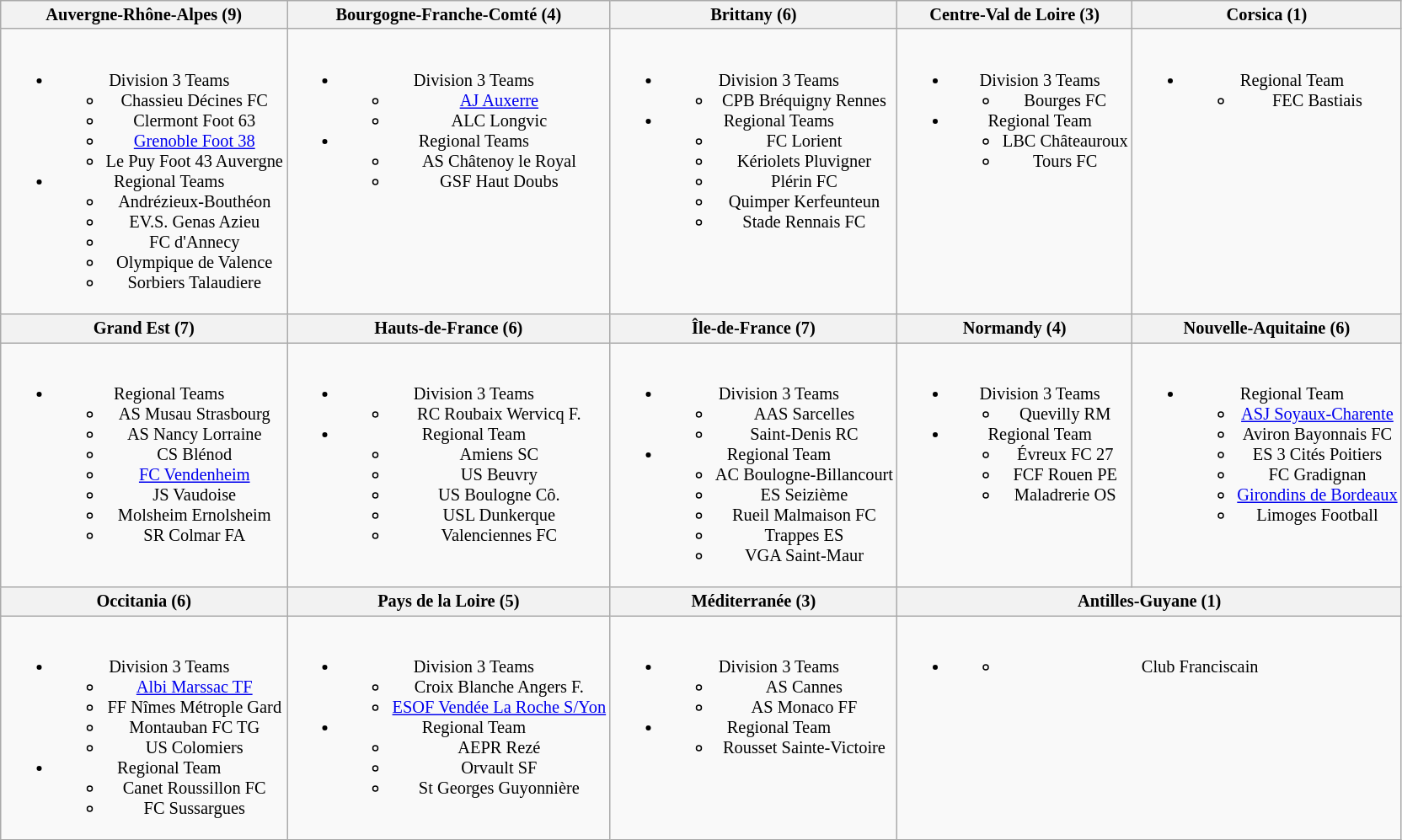<table class="wikitable" style="text-align:center; font-size:85%">
<tr>
<th> Auvergne-Rhône-Alpes (9)</th>
<th> Bourgogne-Franche-Comté (4)</th>
<th> Brittany (6)</th>
<th> Centre-Val de Loire (3)</th>
<th> Corsica (1)</th>
</tr>
<tr>
<td valign=top><br><ul><li>Division 3 Teams<ul><li>Chassieu Décines FC</li><li>Clermont Foot 63</li><li><a href='#'>Grenoble Foot 38</a></li><li>Le Puy Foot 43 Auvergne</li></ul></li><li>Regional Teams<ul><li>Andrézieux-Bouthéon</li><li>EV.S. Genas Azieu</li><li>FC d'Annecy</li><li>Olympique de Valence</li><li>Sorbiers Talaudiere</li></ul></li></ul></td>
<td valign=top><br><ul><li>Division 3 Teams<ul><li><a href='#'>AJ Auxerre</a></li><li>ALC Longvic</li></ul></li><li>Regional Teams<ul><li>AS Châtenoy le Royal</li><li>GSF Haut Doubs</li></ul></li></ul></td>
<td valign=top><br><ul><li>Division 3 Teams<ul><li>CPB Bréquigny Rennes</li></ul></li><li>Regional Teams<ul><li>FC Lorient</li><li>Kériolets Pluvigner</li><li>Plérin FC</li><li>Quimper Kerfeunteun</li><li>Stade Rennais FC</li></ul></li></ul></td>
<td valign=top><br><ul><li>Division 3 Teams<ul><li>Bourges FC</li></ul></li><li>Regional Team<ul><li>LBC Châteauroux</li><li>Tours FC</li></ul></li></ul></td>
<td valign=top><br><ul><li>Regional Team<ul><li>FEC Bastiais</li></ul></li></ul></td>
</tr>
<tr>
<th> Grand Est (7)</th>
<th> Hauts-de-France (6)</th>
<th> Île-de-France (7)</th>
<th> Normandy (4)</th>
<th> Nouvelle-Aquitaine (6)</th>
</tr>
<tr>
<td valign=top><br><ul><li>Regional Teams<ul><li>AS Musau Strasbourg</li><li>AS Nancy Lorraine</li><li>CS Blénod</li><li><a href='#'>FC Vendenheim</a></li><li>JS Vaudoise</li><li>Molsheim Ernolsheim</li><li>SR Colmar FA</li></ul></li></ul></td>
<td valign=top><br><ul><li>Division 3 Teams<ul><li>RC Roubaix Wervicq F.</li></ul></li><li>Regional Team<ul><li>Amiens SC</li><li>US Beuvry</li><li>US Boulogne Cô.</li><li>USL Dunkerque</li><li>Valenciennes FC</li></ul></li></ul></td>
<td valign=top><br><ul><li>Division 3 Teams<ul><li>AAS Sarcelles</li><li>Saint-Denis RC</li></ul></li><li>Regional Team<ul><li>AC Boulogne-Billancourt</li><li>ES Seizième</li><li>Rueil Malmaison FC</li><li>Trappes ES</li><li>VGA Saint-Maur</li></ul></li></ul></td>
<td valign=top><br><ul><li>Division 3 Teams<ul><li>Quevilly RM</li></ul></li><li>Regional Team<ul><li>Évreux FC 27</li><li>FCF Rouen PE</li><li>Maladrerie OS</li></ul></li></ul></td>
<td valign=top><br><ul><li>Regional Team<ul><li><a href='#'>ASJ Soyaux-Charente</a></li><li>Aviron Bayonnais FC</li><li>ES 3 Cités Poitiers</li><li>FC Gradignan</li><li><a href='#'>Girondins de Bordeaux</a></li><li>Limoges Football</li></ul></li></ul></td>
</tr>
<tr>
<th> Occitania (6)</th>
<th> Pays de la Loire (5)</th>
<th> Méditerranée (3)</th>
<th colspan=2> Antilles-Guyane (1)</th>
</tr>
<tr>
<td valign=top><br><ul><li>Division 3 Teams<ul><li><a href='#'>Albi Marssac TF</a></li><li>FF Nîmes Métrople Gard</li><li>Montauban FC TG</li><li>US Colomiers</li></ul></li><li>Regional Team<ul><li>Canet Roussillon FC</li><li>FC Sussargues</li></ul></li></ul></td>
<td valign=top><br><ul><li>Division 3 Teams<ul><li>Croix Blanche Angers F.</li><li><a href='#'>ESOF Vendée La Roche S/Yon</a></li></ul></li><li>Regional Team<ul><li>AEPR Rezé</li><li>Orvault SF</li><li>St Georges Guyonnière</li></ul></li></ul></td>
<td valign=top><br><ul><li>Division 3 Teams<ul><li>AS Cannes</li><li> AS Monaco FF</li></ul></li><li>Regional Team<ul><li>Rousset Sainte-Victoire</li></ul></li></ul></td>
<td valign=top colspan=2><br><ul><li><ul><li>Club Franciscain</li></ul></li></ul></td>
</tr>
</table>
